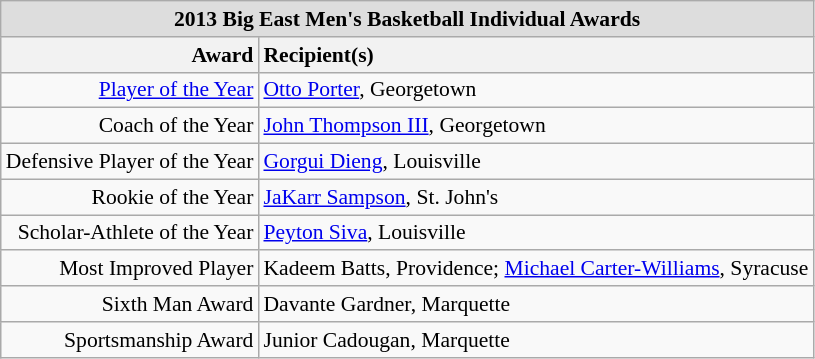<table class="wikitable" style="white-space:nowrap; font-size:90%;">
<tr>
<td colspan="7" style="text-align:center; background:#ddd;"><strong>2013 Big East Men's Basketball Individual Awards</strong></td>
</tr>
<tr>
<th style="text-align:right;">Award</th>
<th style="text-align:left;">Recipient(s)</th>
</tr>
<tr>
<td style="text-align:right;"><a href='#'>Player of the Year</a></td>
<td style="text-align:left;"><a href='#'>Otto Porter</a>, Georgetown</td>
</tr>
<tr>
<td style="text-align:right;">Coach of the Year</td>
<td style="text-align:left;"><a href='#'>John Thompson III</a>, Georgetown</td>
</tr>
<tr>
<td style="text-align:right;">Defensive Player of the Year</td>
<td style="text-align:left;"><a href='#'>Gorgui Dieng</a>, Louisville</td>
</tr>
<tr>
<td style="text-align:right;">Rookie of the Year</td>
<td style="text-align:left;"><a href='#'>JaKarr Sampson</a>, St. John's</td>
</tr>
<tr>
<td style="text-align:right;">Scholar-Athlete of the Year</td>
<td style="text-align:left;"><a href='#'>Peyton Siva</a>, Louisville</td>
</tr>
<tr>
<td style="text-align:right;">Most Improved Player</td>
<td style="text-align:left;">Kadeem Batts, Providence; <a href='#'>Michael Carter-Williams</a>, Syracuse</td>
</tr>
<tr>
<td style="text-align:right;">Sixth Man Award</td>
<td style="text-align:left;">Davante Gardner, Marquette</td>
</tr>
<tr>
<td style="text-align:right;">Sportsmanship Award</td>
<td style="text-align:left;">Junior Cadougan, Marquette</td>
</tr>
</table>
